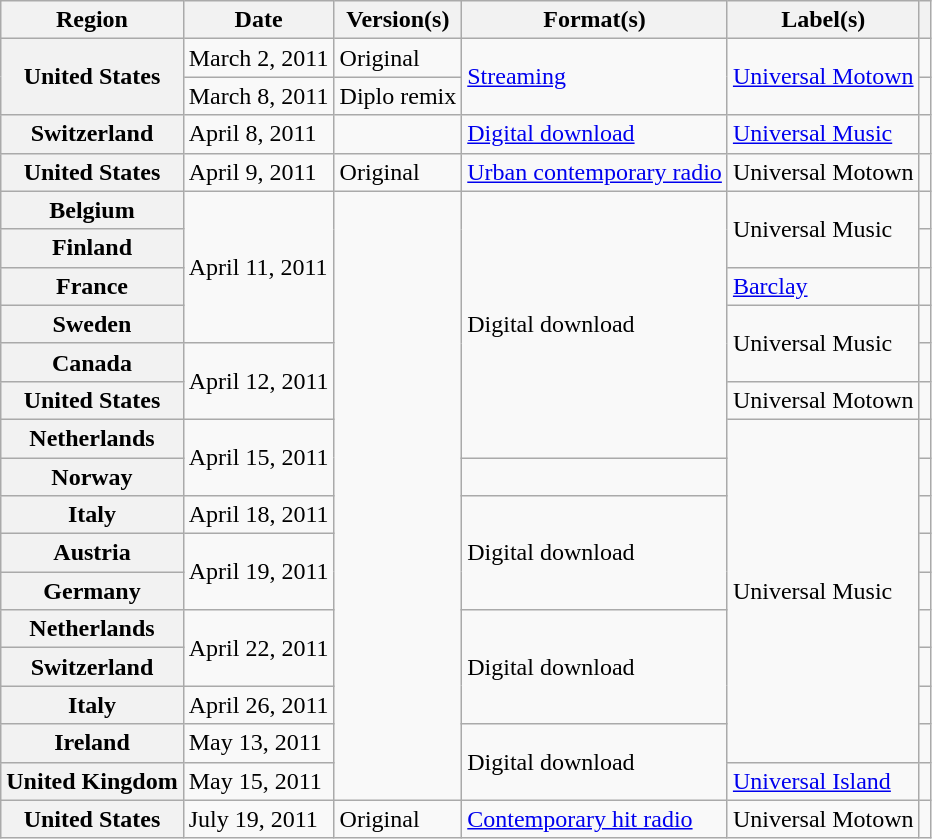<table class="wikitable plainrowheaders">
<tr>
<th scope="col">Region</th>
<th scope="col">Date</th>
<th scope="col">Version(s)</th>
<th scope="col">Format(s)</th>
<th scope="col">Label(s)</th>
<th scope="col"></th>
</tr>
<tr>
<th scope="row" rowspan="2">United States</th>
<td>March 2, 2011</td>
<td>Original</td>
<td rowspan="2"><a href='#'>Streaming</a></td>
<td rowspan="2"><a href='#'>Universal Motown</a></td>
<td></td>
</tr>
<tr>
<td>March 8, 2011</td>
<td>Diplo remix</td>
<td></td>
</tr>
<tr>
<th scope="row">Switzerland</th>
<td>April 8, 2011</td>
<td></td>
<td><a href='#'>Digital download</a></td>
<td><a href='#'>Universal Music</a></td>
<td></td>
</tr>
<tr>
<th scope="row">United States</th>
<td>April 9, 2011</td>
<td>Original</td>
<td><a href='#'>Urban contemporary radio</a></td>
<td>Universal Motown</td>
<td></td>
</tr>
<tr>
<th scope="row">Belgium</th>
<td rowspan="4">April 11, 2011</td>
<td rowspan="16"></td>
<td rowspan="7">Digital download</td>
<td rowspan="2">Universal Music</td>
<td></td>
</tr>
<tr>
<th scope="row">Finland</th>
<td></td>
</tr>
<tr>
<th scope="row">France</th>
<td><a href='#'>Barclay</a></td>
<td></td>
</tr>
<tr>
<th scope="row">Sweden</th>
<td rowspan="2">Universal Music</td>
<td></td>
</tr>
<tr>
<th scope="row">Canada</th>
<td rowspan="2">April 12, 2011</td>
<td></td>
</tr>
<tr>
<th scope="row">United States</th>
<td>Universal Motown</td>
<td></td>
</tr>
<tr>
<th scope="row">Netherlands</th>
<td rowspan="2">April 15, 2011</td>
<td rowspan="9">Universal Music</td>
<td></td>
</tr>
<tr>
<th scope="row">Norway</th>
<td></td>
<td></td>
</tr>
<tr>
<th scope="row">Italy</th>
<td>April 18, 2011</td>
<td rowspan="3">Digital download</td>
<td></td>
</tr>
<tr>
<th scope="row">Austria</th>
<td rowspan="2">April 19, 2011</td>
<td></td>
</tr>
<tr>
<th scope="row">Germany</th>
<td></td>
</tr>
<tr>
<th scope="row">Netherlands</th>
<td rowspan="2">April 22, 2011</td>
<td rowspan="3">Digital download </td>
<td></td>
</tr>
<tr>
<th scope="row">Switzerland</th>
<td></td>
</tr>
<tr>
<th scope="row">Italy</th>
<td>April 26, 2011</td>
<td></td>
</tr>
<tr>
<th scope="row">Ireland</th>
<td>May 13, 2011</td>
<td rowspan="2">Digital download</td>
<td></td>
</tr>
<tr>
<th scope="row">United Kingdom</th>
<td>May 15, 2011</td>
<td><a href='#'>Universal Island</a></td>
<td></td>
</tr>
<tr>
<th scope="row">United States</th>
<td>July 19, 2011</td>
<td>Original</td>
<td><a href='#'>Contemporary hit radio</a></td>
<td>Universal Motown</td>
<td></td>
</tr>
</table>
